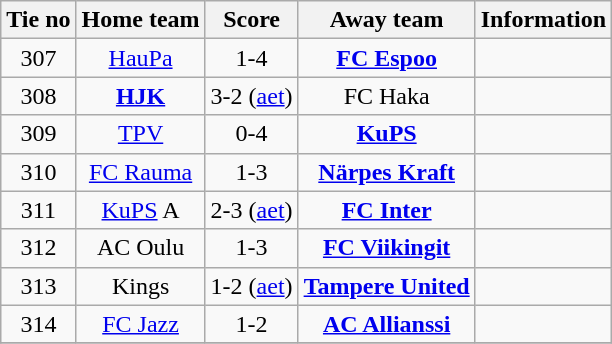<table class="wikitable" style="text-align:center">
<tr>
<th style= width="40px">Tie no</th>
<th style= width="150px">Home team</th>
<th style= width="60px">Score</th>
<th style= width="150px">Away team</th>
<th style= width="30px">Information</th>
</tr>
<tr>
<td>307</td>
<td><a href='#'>HauPa</a></td>
<td>1-4</td>
<td><strong><a href='#'>FC Espoo</a></strong></td>
<td></td>
</tr>
<tr>
<td>308</td>
<td><strong><a href='#'>HJK</a></strong></td>
<td>3-2 (<a href='#'>aet</a>)</td>
<td>FC Haka</td>
<td></td>
</tr>
<tr>
<td>309</td>
<td><a href='#'>TPV</a></td>
<td>0-4</td>
<td><strong><a href='#'>KuPS</a></strong></td>
<td></td>
</tr>
<tr>
<td>310</td>
<td><a href='#'>FC Rauma</a></td>
<td>1-3</td>
<td><strong><a href='#'>Närpes Kraft</a></strong></td>
<td></td>
</tr>
<tr>
<td>311</td>
<td><a href='#'>KuPS</a> A</td>
<td>2-3 (<a href='#'>aet</a>)</td>
<td><strong><a href='#'>FC Inter</a></strong></td>
<td></td>
</tr>
<tr>
<td>312</td>
<td>AC Oulu</td>
<td>1-3</td>
<td><strong><a href='#'>FC Viikingit</a></strong></td>
<td></td>
</tr>
<tr>
<td>313</td>
<td>Kings</td>
<td>1-2 (<a href='#'>aet</a>)</td>
<td><strong><a href='#'>Tampere United</a></strong></td>
<td></td>
</tr>
<tr>
<td>314</td>
<td><a href='#'>FC Jazz</a></td>
<td>1-2</td>
<td><strong><a href='#'>AC Allianssi</a></strong></td>
<td></td>
</tr>
<tr>
</tr>
</table>
